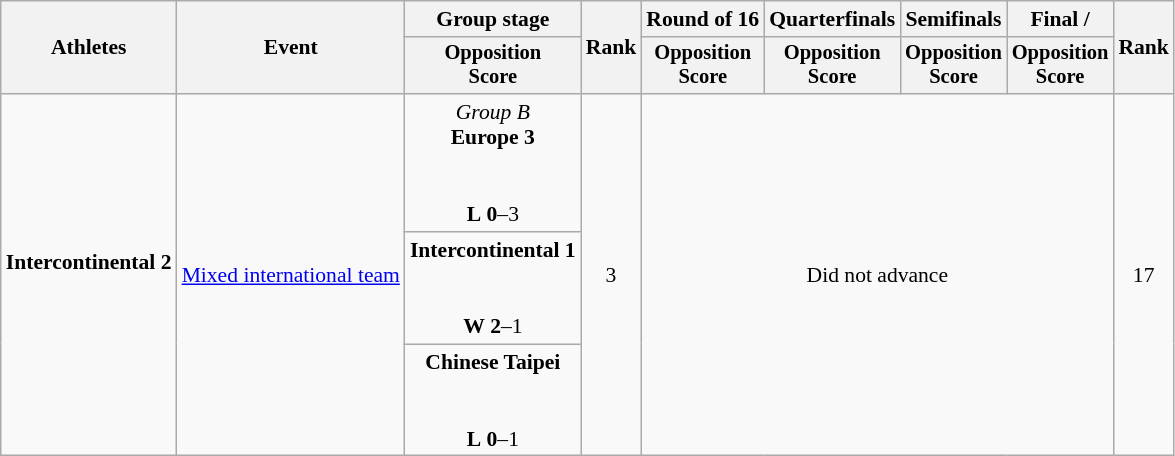<table class=wikitable style="font-size:90%">
<tr>
<th rowspan="2">Athletes</th>
<th rowspan="2">Event</th>
<th>Group stage</th>
<th rowspan="2">Rank</th>
<th>Round of 16</th>
<th>Quarterfinals</th>
<th>Semifinals</th>
<th>Final / </th>
<th rowspan=2>Rank</th>
</tr>
<tr style="font-size:95%">
<th>Opposition<br>Score</th>
<th>Opposition<br>Score</th>
<th>Opposition<br>Score</th>
<th>Opposition<br>Score</th>
<th>Opposition<br>Score</th>
</tr>
<tr align=center>
<td align=left rowspan=3><strong>Intercontinental 2</strong><br><br></td>
<td align=left rowspan=3><a href='#'>Mixed international team</a></td>
<td><em>Group B</em><br><strong>Europe 3</strong><br><br><br><strong>L</strong> <strong>0</strong>–3</td>
<td rowspan=3>3</td>
<td rowspan=3 colspan=4>Did not advance</td>
<td rowspan=3>17</td>
</tr>
<tr align=center>
<td><strong>Intercontinental 1</strong><br><br><br><strong>W</strong> <strong>2</strong>–1</td>
</tr>
<tr align=center>
<td><strong>Chinese Taipei</strong><br><br><br><strong>L</strong> <strong>0</strong>–1</td>
</tr>
</table>
